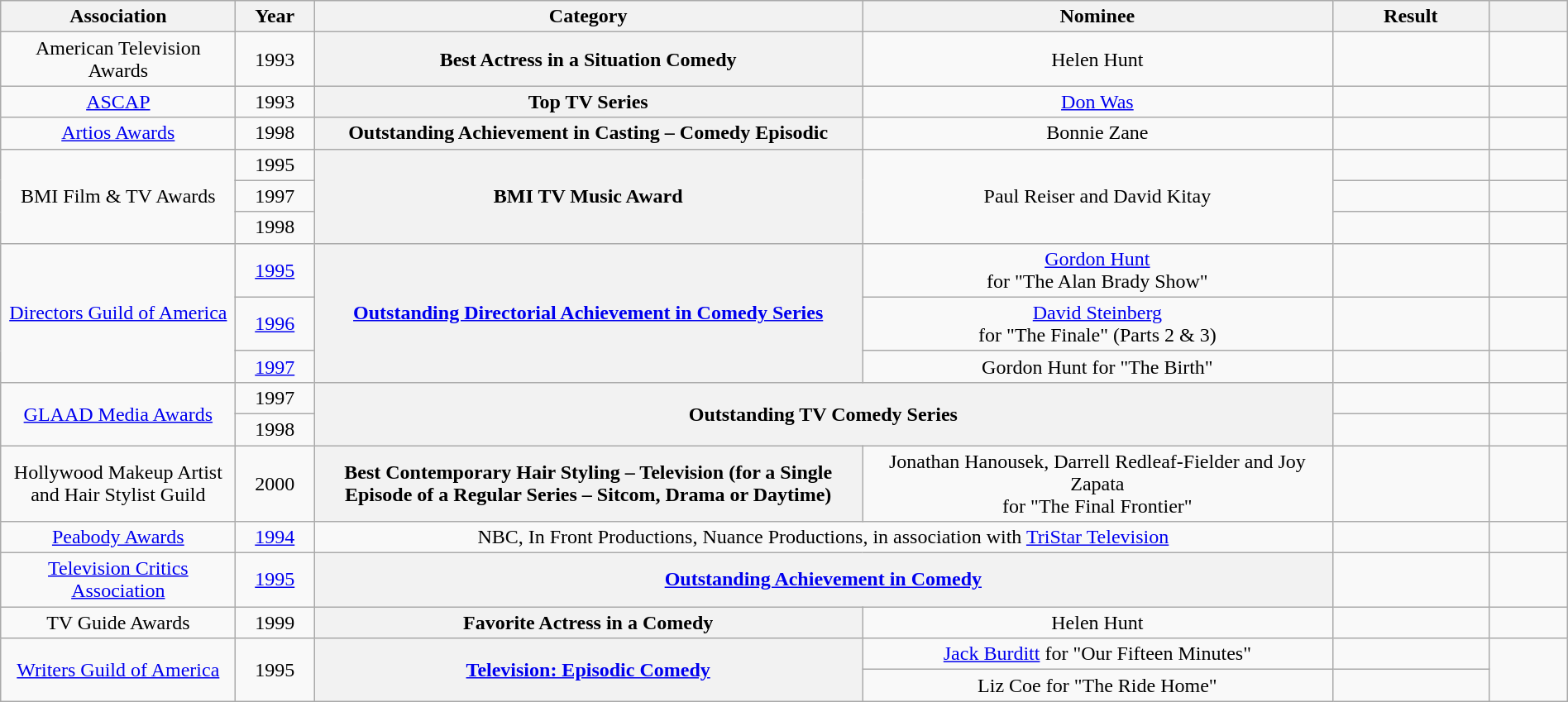<table class="wikitable plainrowheaders" style="font-size: 100%; text-align:center" width=100%>
<tr>
<th scope="col" width="15%">Association</th>
<th scope="col" width="5%">Year</th>
<th scope="col" width="35%">Category</th>
<th scope="col" width="30%">Nominee</th>
<th scope="col" width="10%">Result</th>
<th scope="col" width="5%"></th>
</tr>
<tr>
<td>American Television Awards</td>
<td>1993</td>
<th scope="row" style="text-align:center">Best Actress in a Situation Comedy</th>
<td>Helen Hunt</td>
<td></td>
<td></td>
</tr>
<tr>
<td><a href='#'>ASCAP</a></td>
<td>1993</td>
<th scope="row" style="text-align:center">Top TV Series</th>
<td><a href='#'>Don Was</a></td>
<td></td>
<td></td>
</tr>
<tr>
<td><a href='#'>Artios Awards</a></td>
<td>1998</td>
<th scope="row" style="text-align:center">Outstanding Achievement in Casting – Comedy Episodic</th>
<td>Bonnie Zane</td>
<td></td>
<td></td>
</tr>
<tr>
<td rowspan="3">BMI Film & TV Awards</td>
<td>1995</td>
<th scope="row" style="text-align:center" rowspan="3">BMI TV Music Award</th>
<td rowspan="3">Paul Reiser and David Kitay</td>
<td></td>
<td></td>
</tr>
<tr>
<td>1997</td>
<td></td>
<td></td>
</tr>
<tr>
<td>1998</td>
<td></td>
<td></td>
</tr>
<tr>
<td rowspan="3"><a href='#'>Directors Guild of America</a></td>
<td><a href='#'>1995</a></td>
<th scope="row" style="text-align:center" rowspan="3"><a href='#'>Outstanding Directorial Achievement in Comedy Series</a></th>
<td><a href='#'>Gordon Hunt</a> <br>for "The Alan Brady Show"</td>
<td></td>
<td></td>
</tr>
<tr>
<td><a href='#'>1996</a></td>
<td><a href='#'>David Steinberg</a> <br>for "The Finale" (Parts 2 & 3)</td>
<td></td>
<td></td>
</tr>
<tr>
<td><a href='#'>1997</a></td>
<td>Gordon Hunt for "The Birth"</td>
<td></td>
<td></td>
</tr>
<tr>
<td rowspan="2"><a href='#'>GLAAD Media Awards</a></td>
<td>1997</td>
<th scope="row" style="text-align:center"  rowspan="2" colspan="2">Outstanding TV Comedy Series</th>
<td></td>
<td></td>
</tr>
<tr>
<td>1998</td>
<td></td>
<td></td>
</tr>
<tr>
<td>Hollywood Makeup Artist and Hair Stylist Guild</td>
<td>2000</td>
<th scope="row" style="text-align:center">Best Contemporary Hair Styling – Television (for a Single Episode of a Regular Series – Sitcom, Drama or Daytime)</th>
<td>Jonathan Hanousek, Darrell Redleaf-Fielder and Joy Zapata <br>for "The Final Frontier"</td>
<td></td>
<td></td>
</tr>
<tr>
<td><a href='#'>Peabody Awards</a></td>
<td><a href='#'>1994</a></td>
<td colspan="2">NBC, In Front Productions, Nuance Productions, in association with <a href='#'>TriStar Television</a></td>
<td></td>
<td></td>
</tr>
<tr>
<td><a href='#'>Television Critics Association</a></td>
<td><a href='#'>1995</a></td>
<th scope="row" style="text-align:center" colspan="2"><a href='#'>Outstanding Achievement in Comedy</a></th>
<td></td>
<td></td>
</tr>
<tr>
<td>TV Guide Awards</td>
<td>1999</td>
<th scope="row" style="text-align:center">Favorite Actress in a Comedy</th>
<td>Helen Hunt</td>
<td></td>
<td></td>
</tr>
<tr>
<td rowspan="2"><a href='#'>Writers Guild of America</a></td>
<td rowspan="2">1995</td>
<th scope="row" style="text-align:center" rowspan="2"><a href='#'>Television: Episodic Comedy</a></th>
<td><a href='#'>Jack Burditt</a> for "Our Fifteen Minutes"</td>
<td></td>
<td rowspan="2"></td>
</tr>
<tr>
<td>Liz Coe for "The Ride Home"</td>
<td></td>
</tr>
</table>
